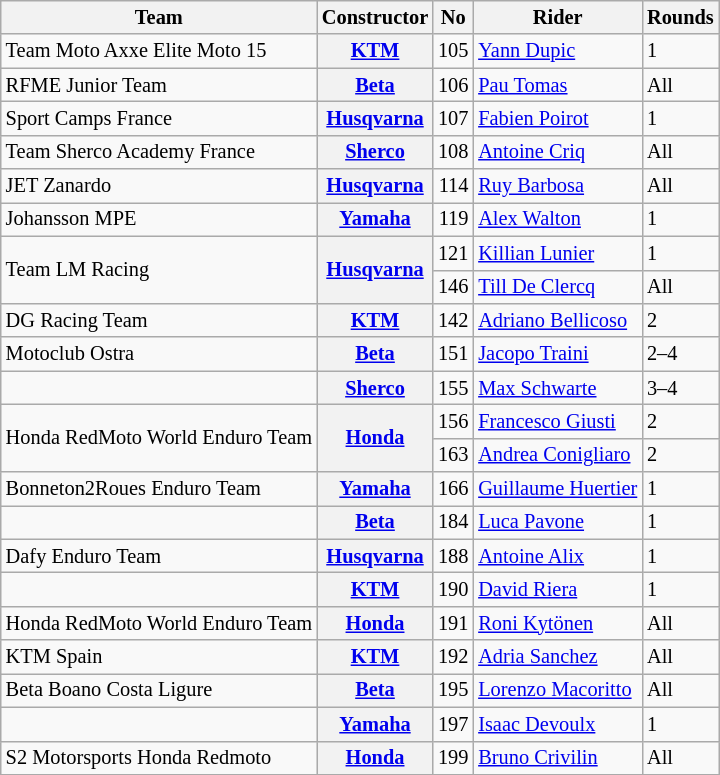<table class="wikitable" style="font-size: 85%;">
<tr>
<th>Team</th>
<th>Constructor</th>
<th>No</th>
<th>Rider</th>
<th>Rounds</th>
</tr>
<tr>
<td>Team Moto Axxe Elite Moto 15</td>
<th><a href='#'>KTM</a></th>
<td align="right">105</td>
<td> <a href='#'>Yann Dupic</a></td>
<td>1</td>
</tr>
<tr>
<td>RFME Junior Team</td>
<th><a href='#'>Beta</a></th>
<td align="right">106</td>
<td> <a href='#'>Pau Tomas</a></td>
<td>All</td>
</tr>
<tr>
<td>Sport Camps France</td>
<th><a href='#'>Husqvarna</a></th>
<td align="right">107</td>
<td> <a href='#'>Fabien Poirot</a></td>
<td>1</td>
</tr>
<tr>
<td>Team Sherco Academy France</td>
<th><a href='#'>Sherco</a></th>
<td align="right">108</td>
<td> <a href='#'>Antoine Criq</a></td>
<td>All</td>
</tr>
<tr>
<td>JET Zanardo</td>
<th><a href='#'>Husqvarna</a></th>
<td align="right">114</td>
<td> <a href='#'>Ruy Barbosa</a></td>
<td>All</td>
</tr>
<tr>
<td>Johansson MPE</td>
<th><a href='#'>Yamaha</a></th>
<td align="right">119</td>
<td> <a href='#'>Alex Walton</a></td>
<td>1</td>
</tr>
<tr>
<td rowspan=2>Team LM Racing</td>
<th rowspan=2><a href='#'>Husqvarna</a></th>
<td align="right">121</td>
<td> <a href='#'>Killian Lunier</a></td>
<td>1</td>
</tr>
<tr>
<td align="right">146</td>
<td> <a href='#'>Till De Clercq</a></td>
<td>All</td>
</tr>
<tr>
<td>DG Racing Team</td>
<th><a href='#'>KTM</a></th>
<td align="right">142</td>
<td> <a href='#'>Adriano Bellicoso</a></td>
<td>2</td>
</tr>
<tr>
<td>Motoclub Ostra</td>
<th><a href='#'>Beta</a></th>
<td align="right">151</td>
<td> <a href='#'>Jacopo Traini</a></td>
<td>2–4</td>
</tr>
<tr>
<td></td>
<th><a href='#'>Sherco</a></th>
<td align="right">155</td>
<td> <a href='#'>Max Schwarte</a></td>
<td>3–4</td>
</tr>
<tr>
<td rowspan=2>Honda RedMoto World Enduro Team</td>
<th rowspan=2><a href='#'>Honda</a></th>
<td align="right">156</td>
<td> <a href='#'>Francesco Giusti</a></td>
<td>2</td>
</tr>
<tr>
<td align="right">163</td>
<td> <a href='#'>Andrea Conigliaro</a></td>
<td>2</td>
</tr>
<tr>
<td>Bonneton2Roues Enduro Team</td>
<th><a href='#'>Yamaha</a></th>
<td align="right">166</td>
<td> <a href='#'>Guillaume Huertier</a></td>
<td>1</td>
</tr>
<tr>
<td></td>
<th><a href='#'>Beta</a></th>
<td align="right">184</td>
<td> <a href='#'>Luca Pavone</a></td>
<td>1</td>
</tr>
<tr>
<td>Dafy Enduro Team</td>
<th><a href='#'>Husqvarna</a></th>
<td align="right">188</td>
<td> <a href='#'>Antoine Alix</a></td>
<td>1</td>
</tr>
<tr>
<td></td>
<th><a href='#'>KTM</a></th>
<td align="right">190</td>
<td> <a href='#'>David Riera</a></td>
<td>1</td>
</tr>
<tr>
<td>Honda RedMoto World Enduro Team</td>
<th><a href='#'>Honda</a></th>
<td align="right">191</td>
<td> <a href='#'>Roni Kytönen</a></td>
<td>All</td>
</tr>
<tr>
<td>KTM Spain</td>
<th><a href='#'>KTM</a></th>
<td align="right">192</td>
<td> <a href='#'>Adria Sanchez</a></td>
<td>All</td>
</tr>
<tr>
<td>Beta Boano Costa Ligure</td>
<th><a href='#'>Beta</a></th>
<td align="right">195</td>
<td> <a href='#'>Lorenzo Macoritto</a></td>
<td>All</td>
</tr>
<tr>
<td></td>
<th><a href='#'>Yamaha</a></th>
<td align="right">197</td>
<td> <a href='#'>Isaac Devoulx</a></td>
<td>1</td>
</tr>
<tr>
<td>S2 Motorsports Honda Redmoto</td>
<th><a href='#'>Honda</a></th>
<td align="right">199</td>
<td> <a href='#'>Bruno Crivilin</a></td>
<td>All</td>
</tr>
<tr>
</tr>
</table>
